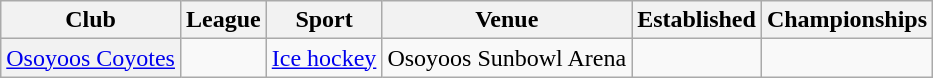<table class="wikitable sortable">
<tr>
<th scope="col">Club</th>
<th scope="col">League</th>
<th scope="col">Sport</th>
<th scope="col">Venue</th>
<th scope="col">Established</th>
<th scope="col">Championships</th>
</tr>
<tr>
<th scope="row" style="font-weight: normal;"><a href='#'>Osoyoos Coyotes</a></th>
<td></td>
<td><a href='#'>Ice hockey</a></td>
<td>Osoyoos Sunbowl Arena</td>
<td></td>
<td></td>
</tr>
</table>
